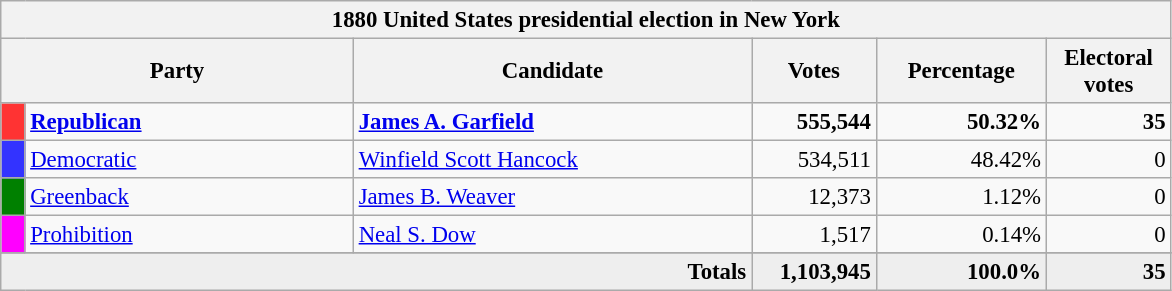<table class="wikitable" style="font-size: 95%;">
<tr>
<th colspan="6">1880 United States presidential election in New York</th>
</tr>
<tr>
<th colspan="2" style="width: 15em">Party</th>
<th style="width: 17em">Candidate</th>
<th style="width: 5em">Votes</th>
<th style="width: 7em">Percentage</th>
<th style="width: 5em">Electoral votes</th>
</tr>
<tr>
<th style="background-color:#FF3333; width: 3px"></th>
<td style="width: 130px"><strong><a href='#'>Republican</a></strong></td>
<td><strong><a href='#'>James A. Garfield</a></strong></td>
<td align="right"><strong>555,544</strong></td>
<td align="right"><strong>50.32%</strong></td>
<td align="right"><strong>35</strong></td>
</tr>
<tr>
<th style="background-color:#3333FF; width: 3px"></th>
<td style="width: 130px"><a href='#'>Democratic</a></td>
<td><a href='#'>Winfield Scott Hancock</a></td>
<td align="right">534,511</td>
<td align="right">48.42%</td>
<td align="right">0</td>
</tr>
<tr>
<th style="background-color:#008000; width: 3px"></th>
<td style="width: 130px"><a href='#'>Greenback</a></td>
<td><a href='#'>James B. Weaver</a></td>
<td align="right">12,373</td>
<td align="right">1.12%</td>
<td align="right">0</td>
</tr>
<tr>
<th style="background-color:#FF00FF; width: 3px"></th>
<td style="width: 130px"><a href='#'>Prohibition</a></td>
<td><a href='#'>Neal S. Dow</a></td>
<td align="right">1,517</td>
<td align="right">0.14%</td>
<td align="right">0</td>
</tr>
<tr>
</tr>
<tr bgcolor="#EEEEEE">
<td colspan="3" align="right"><strong>Totals</strong></td>
<td align="right"><strong>1,103,945</strong></td>
<td align="right"><strong>100.0%</strong></td>
<td align="right"><strong>35</strong></td>
</tr>
</table>
